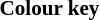<table class="toccolours" style="font-size:88%">
<tr>
<th>Colour key<br></th>
</tr>
<tr>
<td><br>

</td>
</tr>
</table>
